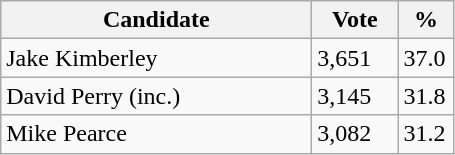<table class="wikitable">
<tr>
<th bgcolor="#DDDDFF" width="200px">Candidate</th>
<th bgcolor="#DDDDFF" width="50px">Vote</th>
<th bgcolor="#DDDDFF" width="30px">%</th>
</tr>
<tr>
<td>Jake Kimberley</td>
<td>3,651</td>
<td>37.0</td>
</tr>
<tr>
<td>David Perry (inc.)</td>
<td>3,145</td>
<td>31.8</td>
</tr>
<tr>
<td>Mike Pearce</td>
<td>3,082</td>
<td>31.2</td>
</tr>
</table>
